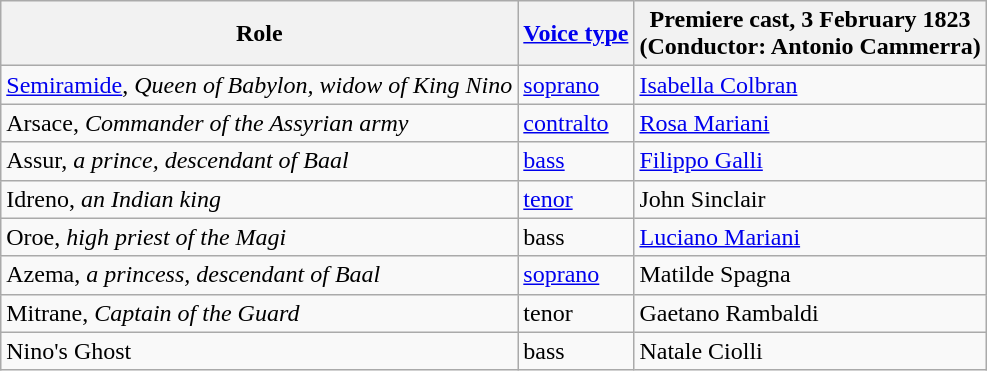<table class="wikitable">
<tr>
<th>Role</th>
<th><a href='#'>Voice type</a></th>
<th>Premiere cast, 3 February 1823<br>(Conductor: Antonio Cammerra)</th>
</tr>
<tr>
<td><a href='#'>Semiramide</a>, <em>Queen of Babylon, widow of King Nino</em></td>
<td><a href='#'>soprano</a></td>
<td><a href='#'>Isabella Colbran</a></td>
</tr>
<tr>
<td>Arsace, <em>Commander of the Assyrian army</em></td>
<td><a href='#'>contralto</a></td>
<td><a href='#'>Rosa Mariani</a></td>
</tr>
<tr>
<td>Assur, <em>a prince, descendant of Baal</em></td>
<td><a href='#'>bass</a></td>
<td><a href='#'>Filippo Galli</a></td>
</tr>
<tr>
<td>Idreno, <em>an Indian king</em></td>
<td><a href='#'>tenor</a></td>
<td>John Sinclair</td>
</tr>
<tr>
<td>Oroe, <em>high priest of the Magi</em></td>
<td>bass</td>
<td><a href='#'>Luciano Mariani</a></td>
</tr>
<tr>
<td>Azema, <em>a princess, descendant of Baal</em></td>
<td><a href='#'>soprano</a></td>
<td>Matilde Spagna</td>
</tr>
<tr>
<td>Mitrane, <em>Captain of the Guard</em></td>
<td>tenor</td>
<td>Gaetano Rambaldi</td>
</tr>
<tr>
<td>Nino's Ghost</td>
<td>bass</td>
<td>Natale Ciolli</td>
</tr>
</table>
